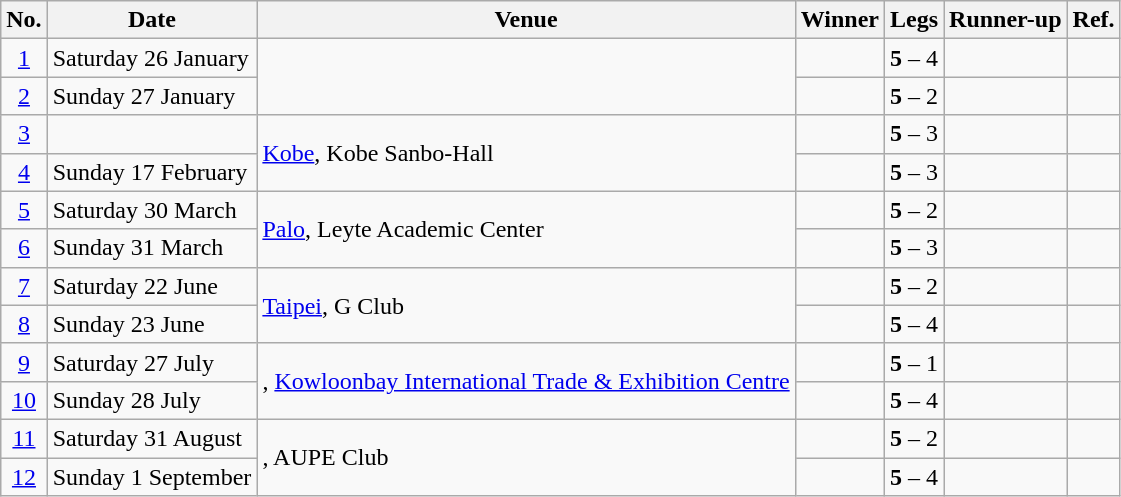<table class="wikitable">
<tr>
<th>No.</th>
<th>Date</th>
<th>Venue</th>
<th>Winner</th>
<th>Legs</th>
<th>Runner-up</th>
<th>Ref.</th>
</tr>
<tr>
<td align=center><a href='#'>1</a></td>
<td>Saturday 26 January</td>
<td rowspan=2></td>
<td align="right"></td>
<td align="center"><strong>5</strong> – 4</td>
<td></td>
<td align="center"></td>
</tr>
<tr>
<td align=center><a href='#'>2</a></td>
<td>Sunday 27 January</td>
<td align="right"></td>
<td align="center"><strong>5</strong> – 2</td>
<td></td>
<td align="center"></td>
</tr>
<tr>
<td align=center><a href='#'>3</a></td>
<td></td>
<td rowspan=2> <a href='#'>Kobe</a>, Kobe Sanbo-Hall</td>
<td align="right"></td>
<td align="center"><strong>5</strong> – 3</td>
<td></td>
<td align="center"></td>
</tr>
<tr>
<td align=center><a href='#'>4</a></td>
<td>Sunday 17 February</td>
<td align="right"></td>
<td align="center"><strong>5</strong> – 3</td>
<td></td>
<td align="center"></td>
</tr>
<tr>
<td align=center><a href='#'>5</a></td>
<td>Saturday 30 March</td>
<td rowspan=2> <a href='#'>Palo</a>, Leyte Academic Center</td>
<td align="right"></td>
<td align="center"><strong>5</strong> – 2</td>
<td></td>
<td align="center"></td>
</tr>
<tr>
<td align=center><a href='#'>6</a></td>
<td>Sunday 31 March</td>
<td align="right"></td>
<td align="center"><strong>5</strong> – 3</td>
<td></td>
<td align="center"></td>
</tr>
<tr>
<td align=center><a href='#'>7</a></td>
<td>Saturday 22 June</td>
<td rowspan=2> <a href='#'>Taipei</a>, G Club</td>
<td align="right"></td>
<td align="center"><strong>5</strong> – 2</td>
<td></td>
<td align="center"></td>
</tr>
<tr>
<td align=center><a href='#'>8</a></td>
<td>Sunday 23 June</td>
<td align="right"></td>
<td align="center"><strong>5</strong> – 4</td>
<td></td>
<td align="center"></td>
</tr>
<tr>
<td align=center><a href='#'>9</a></td>
<td>Saturday 27 July</td>
<td rowspan=2>, <a href='#'>Kowloonbay International Trade & Exhibition Centre</a></td>
<td align="right"></td>
<td align="center"><strong>5</strong> – 1</td>
<td></td>
<td align="center"></td>
</tr>
<tr>
<td align=center><a href='#'>10</a></td>
<td>Sunday 28 July</td>
<td align="right"></td>
<td align="center"><strong>5</strong> – 4</td>
<td></td>
<td align="center"></td>
</tr>
<tr>
<td align=center><a href='#'>11</a></td>
<td>Saturday 31 August</td>
<td rowspan=2>, AUPE Club</td>
<td align="right"></td>
<td align="center"><strong>5</strong> – 2</td>
<td></td>
<td align="center"></td>
</tr>
<tr>
<td align=center><a href='#'>12</a></td>
<td>Sunday 1 September</td>
<td align="right"></td>
<td align="center"><strong>5</strong> – 4</td>
<td></td>
<td align="center"></td>
</tr>
</table>
